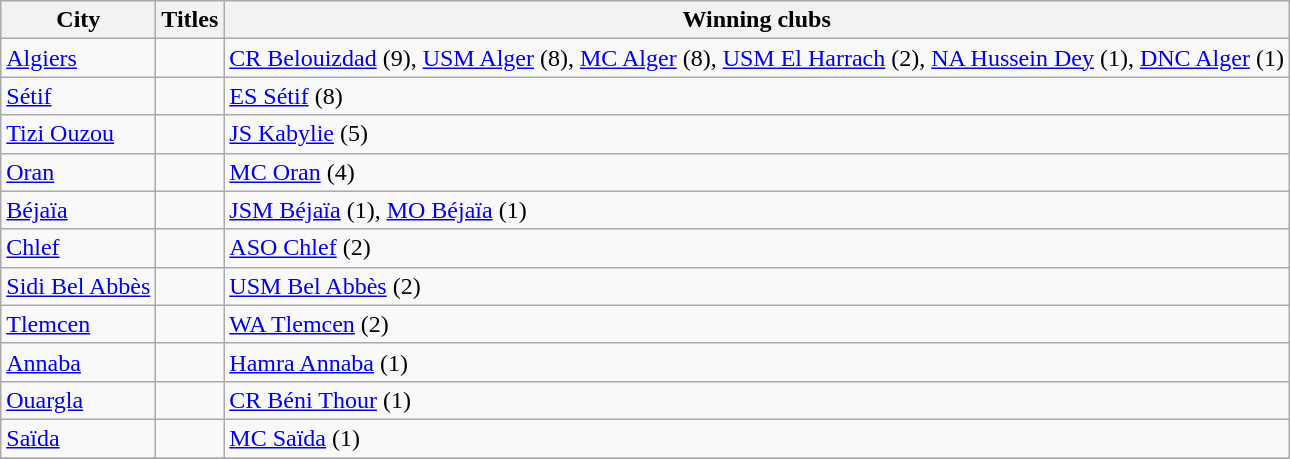<table class="wikitable">
<tr>
<th>City</th>
<th>Titles</th>
<th>Winning clubs</th>
</tr>
<tr>
<td><a href='#'>Algiers</a></td>
<td></td>
<td><a href='#'>CR Belouizdad</a> (9), <a href='#'>USM Alger</a> (8), <a href='#'>MC Alger</a> (8), <a href='#'>USM El Harrach</a> (2), <a href='#'>NA Hussein Dey</a> (1), <a href='#'>DNC Alger</a> (1)</td>
</tr>
<tr>
<td><a href='#'>Sétif</a></td>
<td></td>
<td><a href='#'>ES Sétif</a> (8)</td>
</tr>
<tr>
<td><a href='#'>Tizi Ouzou</a></td>
<td></td>
<td><a href='#'>JS Kabylie</a> (5)</td>
</tr>
<tr>
<td><a href='#'>Oran</a></td>
<td></td>
<td><a href='#'>MC Oran</a> (4)</td>
</tr>
<tr>
<td><a href='#'>Béjaïa</a></td>
<td></td>
<td><a href='#'>JSM Béjaïa</a> (1), <a href='#'>MO Béjaïa</a> (1)</td>
</tr>
<tr>
<td><a href='#'>Chlef</a></td>
<td></td>
<td><a href='#'>ASO Chlef</a> (2)</td>
</tr>
<tr>
<td><a href='#'>Sidi Bel Abbès</a></td>
<td></td>
<td><a href='#'>USM Bel Abbès</a> (2)</td>
</tr>
<tr>
<td><a href='#'>Tlemcen</a></td>
<td></td>
<td><a href='#'>WA Tlemcen</a> (2)</td>
</tr>
<tr>
<td><a href='#'>Annaba</a></td>
<td></td>
<td><a href='#'>Hamra Annaba</a> (1)</td>
</tr>
<tr>
<td><a href='#'>Ouargla</a></td>
<td></td>
<td><a href='#'>CR Béni Thour</a> (1)</td>
</tr>
<tr>
<td><a href='#'>Saïda</a></td>
<td></td>
<td><a href='#'>MC Saïda</a> (1)</td>
</tr>
<tr>
</tr>
</table>
